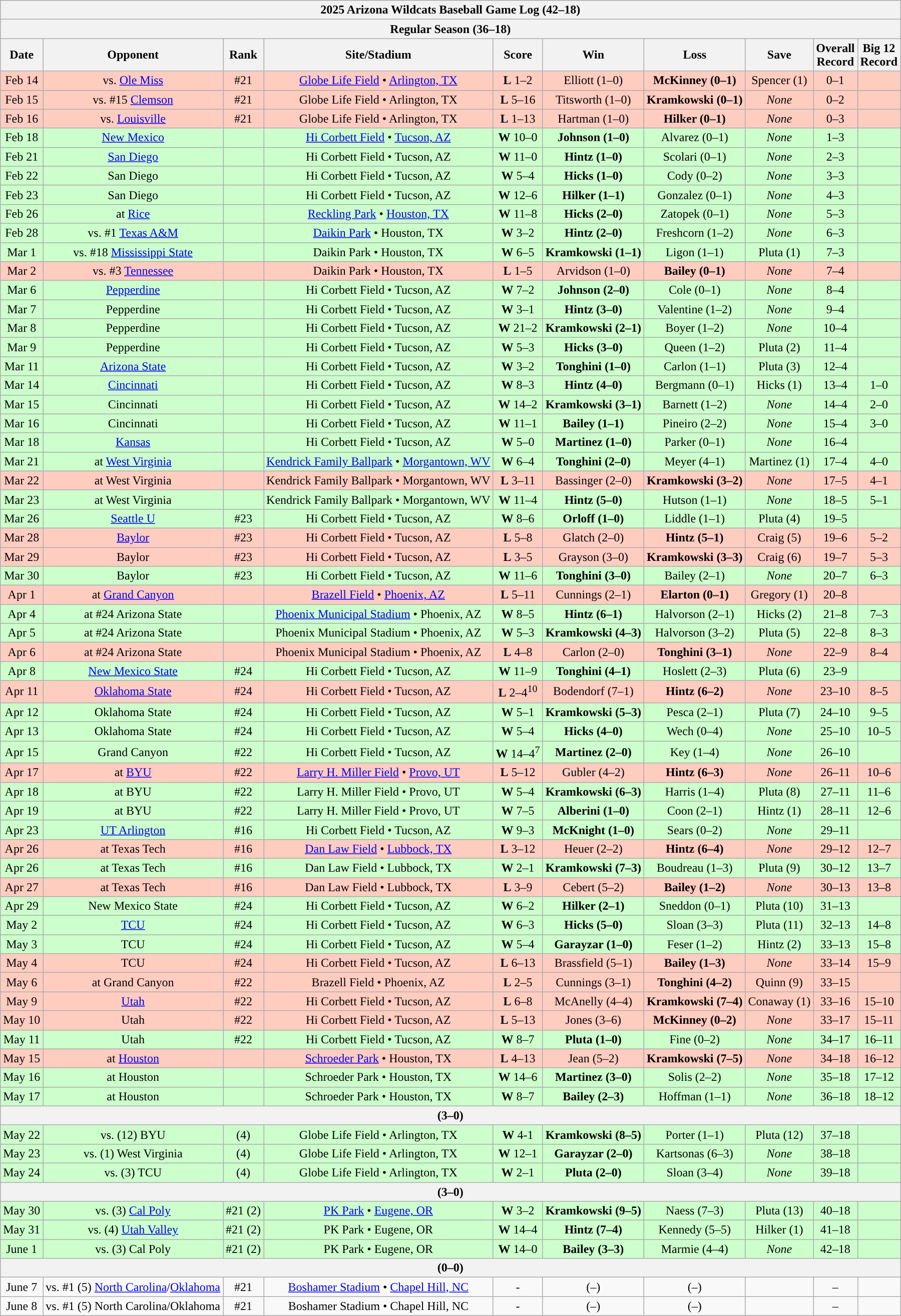<table class="wikitable">
<tr>
<th colspan="10">2025 Arizona Wildcats Baseball Game Log (42–18)</th>
</tr>
<tr>
<th colspan="10">Regular Season (36–18)</th>
</tr>
<tr>
<th>Date</th>
<th>Opponent</th>
<th>Rank</th>
<th>Site/Stadium</th>
<th>Score</th>
<th>Win</th>
<th>Loss</th>
<th>Save</th>
<th>Overall<br>Record</th>
<th>Big 12<br>Record</th>
</tr>
<tr bgcolor="ffccc" align="center">
<td>Feb 14</td>
<td>vs. <a href='#'>Ole Miss</a></td>
<td>#21</td>
<td><a href='#'>Globe Life Field</a> • <a href='#'>Arlington, TX</a></td>
<td><strong>L</strong> 1–2</td>
<td>Elliott (1–0)</td>
<td><strong>McKinney (0–1)</strong></td>
<td>Spencer (1)</td>
<td>0–1</td>
<td></td>
</tr>
<tr bgcolor="ffccc" align="center">
<td>Feb 15</td>
<td>vs. #15 <a href='#'>Clemson</a></td>
<td>#21</td>
<td>Globe Life Field • Arlington, TX</td>
<td><strong>L</strong> 5–16</td>
<td>Titsworth (1–0)</td>
<td><strong>Kramkowski</strong> <strong>(0–1)</strong></td>
<td><em>None</em></td>
<td>0–2</td>
<td></td>
</tr>
<tr bgcolor="ffccc" align="center">
<td>Feb 16</td>
<td>vs. <a href='#'>Louisville</a></td>
<td>#21</td>
<td>Globe Life Field • Arlington, TX</td>
<td><strong>L</strong> 1–13</td>
<td>Hartman (1–0)</td>
<td><strong>Hilker (0–1)</strong></td>
<td><em>None</em></td>
<td>0–3</td>
<td></td>
</tr>
<tr bgcolor="ccffcc" align="center">
<td>Feb 18</td>
<td><a href='#'>New Mexico</a></td>
<td></td>
<td><a href='#'>Hi Corbett Field</a> • <a href='#'>Tucson, AZ</a></td>
<td><strong>W</strong> 10–0</td>
<td><strong>Johnson (1–0)</strong></td>
<td>Alvarez (0–1)</td>
<td><em>None</em></td>
<td>1–3</td>
<td></td>
</tr>
<tr bgcolor="ccffcc" align="center">
<td>Feb 21</td>
<td><a href='#'>San Diego</a></td>
<td></td>
<td>Hi Corbett Field • Tucson, AZ</td>
<td><strong>W</strong> 11–0</td>
<td><strong>Hintz</strong> <strong>(1–0)</strong></td>
<td>Scolari (0–1)</td>
<td><em>None</em></td>
<td>2–3</td>
<td></td>
</tr>
<tr bgcolor="ccffcc" align="center">
<td>Feb 22</td>
<td>San Diego</td>
<td></td>
<td>Hi Corbett Field • Tucson, AZ</td>
<td><strong>W</strong> 5–4</td>
<td><strong>Hicks (1–0)</strong></td>
<td>Cody (0–2)</td>
<td><em>None</em></td>
<td>3–3</td>
<td></td>
</tr>
<tr bgcolor="ccffcc" align="center">
<td>Feb 23</td>
<td>San Diego</td>
<td></td>
<td>Hi Corbett Field • Tucson, AZ</td>
<td><strong>W</strong> 12–6</td>
<td><strong>Hilker (1–1)</strong></td>
<td>Gonzalez (0–1)</td>
<td><em>None</em></td>
<td>4–3</td>
<td></td>
</tr>
<tr bgcolor="ccffcc" align="center">
<td>Feb 26</td>
<td>at <a href='#'>Rice</a></td>
<td></td>
<td><a href='#'>Reckling Park</a> • <a href='#'>Houston, TX</a></td>
<td><strong>W</strong> 11–8</td>
<td><strong>Hicks (2–0)</strong></td>
<td>Zatopek (0–1)</td>
<td><em>None</em></td>
<td>5–3</td>
<td></td>
</tr>
<tr bgcolor="ccffcc" align="center">
<td>Feb 28</td>
<td>vs. #1 <a href='#'>Texas A&M</a></td>
<td></td>
<td><a href='#'>Daikin Park</a> • Houston, TX</td>
<td><strong>W</strong> 3–2</td>
<td><strong>Hintz</strong> <strong>(2–0)</strong></td>
<td>Freshcorn (1–2)</td>
<td><em>None</em></td>
<td>6–3</td>
<td></td>
</tr>
<tr bgcolor="ccffcc" align="center">
<td>Mar 1</td>
<td>vs. #18 <a href='#'>Mississippi State</a></td>
<td></td>
<td>Daikin Park • Houston, TX</td>
<td><strong>W</strong> 6–5</td>
<td><strong>Kramkowski</strong> <strong>(1–1)</strong></td>
<td>Ligon (1–1)</td>
<td>Pluta (1)</td>
<td>7–3</td>
<td></td>
</tr>
<tr bgcolor="ffccc" align="center">
<td>Mar 2</td>
<td>vs. #3 <a href='#'>Tennessee</a></td>
<td></td>
<td>Daikin Park • Houston, TX</td>
<td><strong>L</strong> 1–5</td>
<td>Arvidson (1–0)</td>
<td><strong>Bailey (0–1)</strong></td>
<td><em>None</em></td>
<td>7–4</td>
<td></td>
</tr>
<tr bgcolor="ccffcc" align="center">
<td>Mar 6</td>
<td><a href='#'>Pepperdine</a></td>
<td></td>
<td>Hi Corbett Field • Tucson, AZ</td>
<td><strong>W</strong> 7–2</td>
<td><strong>Johnson (2–0)</strong></td>
<td>Cole (0–1)</td>
<td><em>None</em></td>
<td>8–4</td>
<td></td>
</tr>
<tr bgcolor="ccffcc" align="center">
<td>Mar 7</td>
<td>Pepperdine</td>
<td></td>
<td>Hi Corbett Field • Tucson, AZ</td>
<td><strong>W</strong> 3–1</td>
<td><strong>Hintz</strong> <strong>(3–0)</strong></td>
<td>Valentine (1–2)</td>
<td><em>None</em></td>
<td>9–4</td>
<td></td>
</tr>
<tr bgcolor="ccffcc" align="center">
<td>Mar 8</td>
<td>Pepperdine</td>
<td></td>
<td>Hi Corbett Field • Tucson, AZ</td>
<td><strong>W</strong> 21–2</td>
<td><strong>Kramkowski</strong> <strong>(2–1)</strong></td>
<td>Boyer (1–2)</td>
<td><em>None</em></td>
<td>10–4</td>
<td></td>
</tr>
<tr bgcolor="ccffcc" align="center">
<td>Mar 9</td>
<td>Pepperdine</td>
<td></td>
<td>Hi Corbett Field • Tucson, AZ</td>
<td><strong>W</strong> 5–3</td>
<td><strong>Hicks (3–0)</strong></td>
<td>Queen (1–2)</td>
<td>Pluta (2)</td>
<td>11–4</td>
<td></td>
</tr>
<tr bgcolor="ccffcc" align="center">
<td>Mar 11</td>
<td><a href='#'>Arizona State</a></td>
<td></td>
<td>Hi Corbett Field • Tucson, AZ</td>
<td><strong>W</strong> 3–2</td>
<td><strong>Tonghini (1–0)</strong></td>
<td>Carlon (1–1)</td>
<td>Pluta (3)</td>
<td>12–4</td>
<td></td>
</tr>
<tr bgcolor="ccffcc" align="center">
<td>Mar 14</td>
<td><a href='#'>Cincinnati</a></td>
<td></td>
<td>Hi Corbett Field • Tucson, AZ</td>
<td><strong>W</strong> 8–3</td>
<td><strong>Hintz</strong> <strong>(4–0)</strong></td>
<td>Bergmann (0–1)</td>
<td>Hicks (1)</td>
<td>13–4</td>
<td>1–0</td>
</tr>
<tr bgcolor="ccffcc" align="center">
<td>Mar 15</td>
<td>Cincinnati</td>
<td></td>
<td>Hi Corbett Field • Tucson, AZ</td>
<td><strong>W</strong> 14–2</td>
<td><strong>Kramkowski</strong> <strong>(3–1)</strong></td>
<td>Barnett (1–2)</td>
<td><em>None</em></td>
<td>14–4</td>
<td>2–0</td>
</tr>
<tr bgcolor="ccffcc" align="center">
<td>Mar 16</td>
<td>Cincinnati</td>
<td></td>
<td>Hi Corbett Field • Tucson, AZ</td>
<td><strong>W</strong> 11–1</td>
<td><strong>Bailey</strong> <strong>(1–1)</strong></td>
<td>Pineiro (2–2)</td>
<td><em>None</em></td>
<td>15–4</td>
<td>3–0</td>
</tr>
<tr bgcolor="ccffcc" align="center">
<td>Mar 18</td>
<td><a href='#'>Kansas</a></td>
<td></td>
<td>Hi Corbett Field • Tucson, AZ</td>
<td><strong>W</strong> 5–0</td>
<td><strong>Martinez (1–0)</strong></td>
<td>Parker (0–1)</td>
<td><em>None</em></td>
<td>16–4</td>
<td></td>
</tr>
<tr bgcolor="ccffcc" align="center">
<td>Mar 21</td>
<td>at <a href='#'>West Virginia</a></td>
<td></td>
<td><a href='#'>Kendrick Family Ballpark</a> • <a href='#'>Morgantown, WV</a></td>
<td><strong>W</strong> 6–4</td>
<td><strong>Tonghini (2–0)</strong></td>
<td>Meyer (4–1)</td>
<td>Martinez (1)</td>
<td>17–4</td>
<td>4–0</td>
</tr>
<tr bgcolor="ffccc" align="center">
<td>Mar 22</td>
<td>at West Virginia</td>
<td></td>
<td>Kendrick Family Ballpark • Morgantown, WV</td>
<td><strong>L</strong> 3–11</td>
<td>Bassinger (2–0)</td>
<td><strong>Kramkowski (3–2)</strong></td>
<td><em>None</em></td>
<td>17–5</td>
<td>4–1</td>
</tr>
<tr bgcolor="ccffcc" align="center">
<td>Mar 23</td>
<td>at West Virginia</td>
<td></td>
<td>Kendrick Family Ballpark • Morgantown, WV</td>
<td><strong>W</strong> 11–4</td>
<td><strong>Hintz (5–0)</strong></td>
<td>Hutson (1–1)</td>
<td><em>None</em></td>
<td>18–5</td>
<td>5–1</td>
</tr>
<tr bgcolor="ccffcc" align="center">
<td>Mar 26</td>
<td><a href='#'>Seattle U</a></td>
<td>#23</td>
<td>Hi Corbett Field • Tucson, AZ</td>
<td><strong>W</strong> 8–6</td>
<td><strong>Orloff (1–0)</strong></td>
<td>Liddle (1–1)</td>
<td>Pluta (4)</td>
<td>19–5</td>
<td></td>
</tr>
<tr bgcolor="ffccc" align="center">
<td>Mar 28</td>
<td><a href='#'>Baylor</a></td>
<td>#23</td>
<td>Hi Corbett Field • Tucson, AZ</td>
<td><strong>L</strong> 5–8</td>
<td>Glatch (2–0)</td>
<td><strong>Hintz (5–1)</strong></td>
<td>Craig (5)</td>
<td>19–6</td>
<td>5–2</td>
</tr>
<tr bgcolor="ffccc" align="center">
<td>Mar 29</td>
<td>Baylor</td>
<td>#23</td>
<td>Hi Corbett Field • Tucson, AZ</td>
<td><strong>L</strong> 3–5</td>
<td>Grayson (3–0)</td>
<td><strong>Kramkowski (3–3)</strong></td>
<td>Craig (6)</td>
<td>19–7</td>
<td>5–3</td>
</tr>
<tr bgcolor="ccffcc" align="center">
<td>Mar 30</td>
<td>Baylor</td>
<td>#23</td>
<td>Hi Corbett Field • Tucson, AZ</td>
<td><strong>W</strong> 11–6</td>
<td><strong>Tonghini (3–0)</strong></td>
<td>Bailey (2–1)</td>
<td><em>None</em></td>
<td>20–7</td>
<td>6–3</td>
</tr>
<tr bgcolor="ffccc" align="center">
<td>Apr 1</td>
<td>at <a href='#'>Grand Canyon</a></td>
<td></td>
<td><a href='#'>Brazell Field</a> • <a href='#'>Phoenix, AZ</a></td>
<td><strong>L</strong> 5–11</td>
<td>Cunnings (2–1)</td>
<td><strong>Elarton</strong> <strong>(0–1)</strong></td>
<td>Gregory (1)</td>
<td>20–8</td>
<td></td>
</tr>
<tr bgcolor="ccffcc" align="center">
<td>Apr 4</td>
<td>at #24 Arizona State</td>
<td></td>
<td><a href='#'>Phoenix Municipal Stadium</a> • Phoenix, AZ</td>
<td><strong>W</strong> 8–5</td>
<td><strong>Hintz</strong> <strong>(6–1)</strong></td>
<td>Halvorson (2–1)</td>
<td>Hicks (2)</td>
<td>21–8</td>
<td>7–3</td>
</tr>
<tr bgcolor="ccffcc" align="center">
<td>Apr 5</td>
<td>at #24 Arizona State</td>
<td></td>
<td>Phoenix Municipal Stadium • Phoenix, AZ</td>
<td><strong>W</strong> 5–3</td>
<td><strong>Kramkowski (4–3)</strong></td>
<td>Halvorson (3–2)</td>
<td>Pluta (5)</td>
<td>22–8</td>
<td>8–3</td>
</tr>
<tr bgcolor="ffccc" align="center">
<td>Apr 6</td>
<td>at #24 Arizona State</td>
<td></td>
<td>Phoenix Municipal Stadium • Phoenix, AZ</td>
<td><strong>L</strong> 4–8</td>
<td>Carlon (2–0)</td>
<td><strong>Tonghini (3–1)</strong></td>
<td><em>None</em></td>
<td>22–9</td>
<td>8–4</td>
</tr>
<tr bgcolor="ccffcc" align="center">
<td>Apr 8</td>
<td><a href='#'>New Mexico State</a></td>
<td>#24</td>
<td>Hi Corbett Field • Tucson, AZ</td>
<td><strong>W</strong> 11–9</td>
<td><strong>Tonghini (4–1)</strong></td>
<td>Hoslett (2–3)</td>
<td>Pluta (6)</td>
<td>23–9</td>
<td></td>
</tr>
<tr bgcolor="ffccc" align="center">
<td>Apr 11</td>
<td><a href='#'>Oklahoma State</a></td>
<td>#24</td>
<td>Hi Corbett Field • Tucson, AZ</td>
<td><strong>L</strong> 2–4<sup>10</sup></td>
<td>Bodendorf (7–1)</td>
<td><strong>Hintz (6–2)</strong></td>
<td><em>None</em></td>
<td>23–10</td>
<td>8–5</td>
</tr>
<tr bgcolor="ccffcc" align="center">
<td>Apr 12</td>
<td>Oklahoma State</td>
<td>#24</td>
<td>Hi Corbett Field • Tucson, AZ</td>
<td><strong>W</strong> 5–1</td>
<td><strong>Kramkowski (5–3)</strong></td>
<td>Pesca (2–1)</td>
<td>Pluta (7)</td>
<td>24–10</td>
<td>9–5</td>
</tr>
<tr bgcolor="ccffcc" align="center">
<td>Apr 13</td>
<td>Oklahoma State</td>
<td>#24</td>
<td>Hi Corbett Field • Tucson, AZ</td>
<td><strong>W</strong> 5–4</td>
<td><strong>Hicks (4–0)</strong></td>
<td>Wech (0–4)</td>
<td><em>None</em></td>
<td>25–10</td>
<td>10–5</td>
</tr>
<tr bgcolor="ccffcc" align="center">
<td>Apr 15</td>
<td>Grand Canyon</td>
<td>#22</td>
<td>Hi Corbett Field • Tucson, AZ</td>
<td><strong>W</strong> 14–4<sup>7</sup></td>
<td><strong>Martinez (2–0)</strong></td>
<td>Key (1–4)</td>
<td><em>None</em></td>
<td>26–10</td>
<td></td>
</tr>
<tr bgcolor="ffccc" align="center">
<td>Apr 17</td>
<td>at <a href='#'>BYU</a></td>
<td>#22</td>
<td><a href='#'>Larry H. Miller Field</a> • <a href='#'>Provo, UT</a></td>
<td><strong>L</strong> 5–12</td>
<td>Gubler (4–2)</td>
<td><strong>Hintz (6–3)</strong></td>
<td><em>None</em></td>
<td>26–11</td>
<td>10–6</td>
</tr>
<tr bgcolor="ccffcc" align="center">
<td>Apr 18</td>
<td>at BYU</td>
<td>#22</td>
<td>Larry H. Miller Field • Provo, UT</td>
<td><strong>W</strong> 5–4</td>
<td><strong>Kramkowski (6–3)</strong></td>
<td>Harris (1–4)</td>
<td>Pluta (8)</td>
<td>27–11</td>
<td>11–6</td>
</tr>
<tr bgcolor="ccffcc" align="center">
<td>Apr 19</td>
<td>at BYU</td>
<td>#22</td>
<td>Larry H. Miller Field • Provo, UT</td>
<td><strong>W</strong> 7–5</td>
<td><strong>Alberini (1–0)</strong></td>
<td>Coon (2–1)</td>
<td>Hintz (1)</td>
<td>28–11</td>
<td>12–6</td>
</tr>
<tr bgcolor="ccffcc" align="center">
<td>Apr 23</td>
<td><a href='#'>UT Arlington</a></td>
<td>#16</td>
<td>Hi Corbett Field • Tucson, AZ</td>
<td><strong>W</strong> 9–3</td>
<td><strong>McKnight (1–0)</strong></td>
<td>Sears (0–2)</td>
<td><em>None</em></td>
<td>29–11</td>
<td></td>
</tr>
<tr bgcolor="ffccc" align="center">
<td>Apr 26</td>
<td>at Texas Tech</td>
<td>#16</td>
<td><a href='#'>Dan Law Field</a> • <a href='#'>Lubbock, TX</a></td>
<td><strong>L</strong> 3–12</td>
<td>Heuer (2–2)</td>
<td><strong>Hintz (6–4)</strong></td>
<td><em>None</em></td>
<td>29–12</td>
<td>12–7</td>
</tr>
<tr bgcolor="ccffcc" align="center">
<td>Apr 26</td>
<td>at Texas Tech</td>
<td>#16</td>
<td>Dan Law Field • Lubbock, TX</td>
<td><strong>W</strong> 2–1</td>
<td><strong>Kramkowski (7–3)</strong></td>
<td>Boudreau (1–3)</td>
<td>Pluta (9)</td>
<td>30–12</td>
<td>13–7</td>
</tr>
<tr bgcolor="ffccc" align="center">
<td>Apr 27</td>
<td>at Texas Tech</td>
<td>#16</td>
<td>Dan Law Field • Lubbock, TX</td>
<td><strong>L</strong> 3–9</td>
<td>Cebert (5–2)</td>
<td><strong>Bailey (1–2)</strong></td>
<td><em>None</em></td>
<td>30–13</td>
<td>13–8</td>
</tr>
<tr bgcolor="ccffcc" align="center">
<td>Apr 29</td>
<td>New Mexico State</td>
<td>#24</td>
<td>Hi Corbett Field • Tucson, AZ</td>
<td><strong>W</strong> 6–2</td>
<td><strong>Hilker (2–1)</strong></td>
<td>Sneddon (0–1)</td>
<td>Pluta (10)</td>
<td>31–13</td>
<td></td>
</tr>
<tr bgcolor="ccffcc" align="center">
<td>May 2</td>
<td><a href='#'>TCU</a></td>
<td>#24</td>
<td>Hi Corbett Field • Tucson, AZ</td>
<td><strong>W</strong> 6–3</td>
<td><strong>Hicks (5–0)</strong></td>
<td>Sloan (3–3)</td>
<td>Pluta (11)</td>
<td>32–13</td>
<td>14–8</td>
</tr>
<tr bgcolor="ccffcc" align="center">
<td>May 3</td>
<td>TCU</td>
<td>#24</td>
<td>Hi Corbett Field • Tucson, AZ</td>
<td><strong>W</strong> 5–4</td>
<td><strong>Garayzar (1–0)</strong></td>
<td>Feser (1–2)</td>
<td>Hintz (2)</td>
<td>33–13</td>
<td>15–8</td>
</tr>
<tr bgcolor="ffccc" align="center">
<td>May 4</td>
<td>TCU</td>
<td>#24</td>
<td>Hi Corbett Field • Tucson, AZ</td>
<td><strong>L</strong> 6–13</td>
<td>Brassfield (5–1)</td>
<td><strong>Bailey (1–3)</strong></td>
<td><em>None</em></td>
<td>33–14</td>
<td>15–9</td>
</tr>
<tr bgcolor="ffccc" align="center">
<td>May 6</td>
<td>at Grand Canyon</td>
<td>#22</td>
<td>Brazell Field • Phoenix, AZ</td>
<td><strong>L</strong> 2–5</td>
<td>Cunnings (3–1)</td>
<td><strong>Tonghini (4–2)</strong></td>
<td>Quinn (9)</td>
<td>33–15</td>
<td></td>
</tr>
<tr bgcolor="ffccc" align="center">
<td>May 9</td>
<td><a href='#'>Utah</a></td>
<td>#22</td>
<td>Hi Corbett Field • Tucson, AZ</td>
<td><strong>L</strong> 6–8</td>
<td>McAnelly (4–4)</td>
<td><strong>Kramkowski (7–4)</strong></td>
<td>Conaway (1)</td>
<td>33–16</td>
<td>15–10</td>
</tr>
<tr bgcolor="ffccc" align="center">
<td>May 10</td>
<td>Utah</td>
<td>#22</td>
<td>Hi Corbett Field • Tucson, AZ</td>
<td><strong>L</strong> 5–13</td>
<td>Jones (3–6)</td>
<td><strong>McKinney (0–2)</strong></td>
<td><em>None</em></td>
<td>33–17</td>
<td>15–11</td>
</tr>
<tr bgcolor="ccffcc" align="center">
<td>May 11</td>
<td>Utah</td>
<td>#22</td>
<td>Hi Corbett Field • Tucson, AZ</td>
<td><strong>W</strong> 8–7</td>
<td><strong>Pluta (1–0)</strong></td>
<td>Fine (0–2)</td>
<td><em>None</em></td>
<td>34–17</td>
<td>16–11</td>
</tr>
<tr bgcolor="ffccc" align="center">
<td>May 15</td>
<td>at <a href='#'>Houston</a></td>
<td></td>
<td><a href='#'>Schroeder Park</a> • Houston, TX</td>
<td><strong>L</strong> 4–13</td>
<td>Jean (5–2)</td>
<td><strong>Kramkowski (7–5)</strong></td>
<td><em>None</em></td>
<td>34–18</td>
<td>16–12</td>
</tr>
<tr bgcolor="ccffcc" align="center">
<td>May 16</td>
<td>at Houston</td>
<td></td>
<td>Schroeder Park • Houston, TX</td>
<td><strong>W</strong> 14–6</td>
<td><strong>Martinez (3–0)</strong></td>
<td>Solis (2–2)</td>
<td><em>None</em></td>
<td>35–18</td>
<td>17–12</td>
</tr>
<tr bgcolor="ccffcc" align="center">
<td>May 17</td>
<td>at Houston</td>
<td></td>
<td>Schroeder Park • Houston, TX</td>
<td><strong>W</strong> 8–7</td>
<td><strong>Bailey (2–3)</strong></td>
<td>Hoffman (1–1)</td>
<td><em>None</em></td>
<td>36–18</td>
<td>18–12</td>
</tr>
<tr>
<th colspan="10"><a href='#'></a> (3–0)</th>
</tr>
<tr bgcolor="ccffcc" align="center">
<td>May 22</td>
<td>vs. (12) BYU</td>
<td>(4)</td>
<td>Globe Life Field • Arlington, TX</td>
<td><strong>W</strong> 4-1</td>
<td><strong>Kramkowski (8–5)</strong></td>
<td>Porter (1–1)</td>
<td>Pluta (12)</td>
<td>37–18</td>
<td></td>
</tr>
<tr bgcolor="ccffcc" align="center">
<td>May 23</td>
<td>vs. (1) West Virginia</td>
<td>(4)</td>
<td>Globe Life Field • Arlington, TX</td>
<td><strong>W</strong> 12–1</td>
<td><strong>Garayzar (2–0)</strong></td>
<td>Kartsonas (6–3)</td>
<td><em>None</em></td>
<td>38–18</td>
<td></td>
</tr>
<tr bgcolor="ccffcc" align="center">
<td>May 24</td>
<td>vs. (3) TCU</td>
<td>(4)</td>
<td>Globe Life Field • Arlington, TX</td>
<td><strong>W</strong> 2–1</td>
<td><strong>Pluta (2–0)</strong></td>
<td>Sloan (3–4)</td>
<td><em>None</em></td>
<td>39–18</td>
<td></td>
</tr>
<tr>
<th colspan="10"><a href='#'></a> (3–0)</th>
</tr>
<tr bgcolor="ccffcc" align="center">
<td>May 30</td>
<td>vs. (3) <a href='#'>Cal Poly</a></td>
<td>#21 (2)</td>
<td><a href='#'>PK Park</a> • <a href='#'>Eugene, OR</a></td>
<td><strong>W</strong> 3–2</td>
<td><strong> Kramkowski (9–5)</strong></td>
<td>Naess (7–3)</td>
<td>Pluta (13)</td>
<td>40–18</td>
<td></td>
</tr>
<tr bgcolor="ccffcc" align="center">
<td>May 31</td>
<td>vs. (4) <a href='#'>Utah Valley</a></td>
<td>#21 (2)</td>
<td>PK Park • Eugene, OR</td>
<td><strong>W</strong> 14–4</td>
<td><strong> Hintz (7–4)</strong></td>
<td>Kennedy (5–5)</td>
<td>Hilker (1)</td>
<td>41–18</td>
<td></td>
</tr>
<tr bgcolor="ccffcc" align="center">
<td>June 1</td>
<td>vs. (3) Cal Poly</td>
<td>#21 (2)</td>
<td>PK Park • Eugene, OR</td>
<td><strong>W</strong> 14–0</td>
<td><strong>Bailey (3–3)</strong></td>
<td>Marmie (4–4)</td>
<td><em>None</em></td>
<td>42–18</td>
<td></td>
</tr>
<tr>
<th colspan="10"><a href='#'></a> (0–0)</th>
</tr>
<tr align="center">
<td>June 7</td>
<td>vs. #1 (5) <a href='#'>North Carolina</a>/<a href='#'>Oklahoma</a></td>
<td>#21</td>
<td><a href='#'>Boshamer Stadium</a> • <a href='#'>Chapel Hill, NC</a></td>
<td>-</td>
<td>(–)</td>
<td>(–)</td>
<td></td>
<td>–</td>
<td></td>
</tr>
<tr align="center">
<td>June 8</td>
<td>vs. #1 (5) North Carolina/Oklahoma</td>
<td>#21</td>
<td>Boshamer Stadium • Chapel Hill, NC</td>
<td>-</td>
<td>(–)</td>
<td>(–)</td>
<td></td>
<td>–</td>
<td></td>
</tr>
</table>
